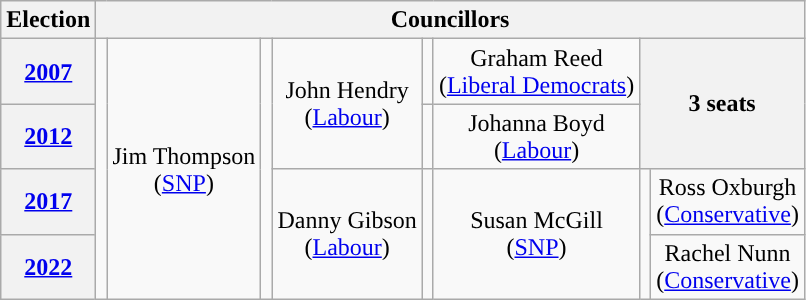<table class="wikitable" style="text-align:center">
<tr>
<th>Election</th>
<th colspan=8>Councillors</th>
</tr>
<tr>
<th><a href='#'>2007</a></th>
<td rowspan=4; style="background-color: "></td>
<td rowspan=4>Jim Thompson<br>(<a href='#'>SNP</a>)</td>
<td rowspan=4; style="background-color: "></td>
<td rowspan=2>John Hendry<br>(<a href='#'>Labour</a>)</td>
<td rowspan=1; style="background-color: "></td>
<td rowspan=1>Graham Reed<br>(<a href='#'>Liberal Democrats</a>)</td>
<th colspan=2; rowspan=2>3 seats</th>
</tr>
<tr>
<th><a href='#'>2012</a></th>
<td rowspan=1; style="background-color: "></td>
<td rowspan=1>Johanna Boyd<br>(<a href='#'>Labour</a>)</td>
</tr>
<tr>
<th><a href='#'>2017</a></th>
<td rowspan=2>Danny Gibson<br>(<a href='#'>Labour</a>)</td>
<td rowspan=2; style="background-color: "></td>
<td rowspan=2>Susan McGill<br>(<a href='#'>SNP</a>)</td>
<td rowspan=2; style="background-color: "></td>
<td rowspan=1>Ross Oxburgh<br>(<a href='#'>Conservative</a>)</td>
</tr>
<tr>
<th><a href='#'>2022</a></th>
<td rowspan=1>Rachel Nunn<br>(<a href='#'>Conservative</a>)</td>
</tr>
</table>
